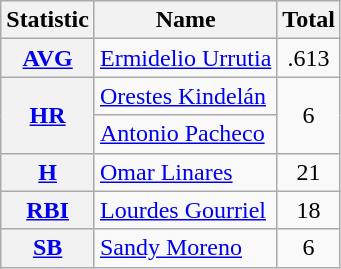<table class="wikitable">
<tr>
<th scope="col">Statistic</th>
<th scope="col">Name</th>
<th scope="col">Total</th>
</tr>
<tr>
<th scope="row" style="text-align:center;"><a href='#'>AVG</a></th>
<td> <a href='#'>Ermidelio Urrutia</a></td>
<td align=center>.613</td>
</tr>
<tr>
<th scope="row" style="text-align:center;" rowspan=2><a href='#'>HR</a></th>
<td> <a href='#'>Orestes Kindelán</a></td>
<td align=center rowspan=2>6</td>
</tr>
<tr>
<td> <a href='#'>Antonio Pacheco</a></td>
</tr>
<tr>
<th scope="row" style="text-align:center;"><a href='#'>H</a></th>
<td> <a href='#'>Omar Linares</a></td>
<td align=center>21</td>
</tr>
<tr>
<th scope="row" style="text-align:center;"><a href='#'>RBI</a></th>
<td> <a href='#'>Lourdes Gourriel</a></td>
<td align=center>18</td>
</tr>
<tr>
<th scope="row" style="text-align:center;"><a href='#'>SB</a></th>
<td> <a href='#'>Sandy Moreno</a></td>
<td align=center>6</td>
</tr>
</table>
